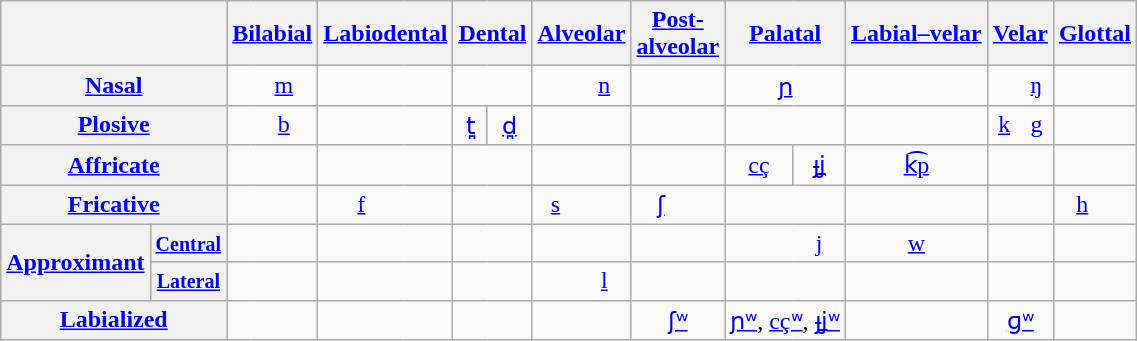<table class="wikitable" style="text-align: center">
<tr>
<th colspan="2"></th>
<th colspan="2"><a href='#'>Bilabial</a></th>
<th colspan="2"><a href='#'>Labiodental</a></th>
<th colspan="2"><a href='#'>Dental</a></th>
<th colspan="2"><a href='#'>Alveolar</a></th>
<th colspan="2"><a href='#'>Post-</a><br><a href='#'>alveolar</a></th>
<th colspan="2"><a href='#'>Palatal</a></th>
<th><a href='#'>Labial–velar</a></th>
<th colspan="2"><a href='#'>Velar</a></th>
<th colspan="2"><a href='#'>Glottal</a></th>
</tr>
<tr>
<th colspan="2"><a href='#'>Nasal</a></th>
<td style="border-right: 0;"></td>
<td style="border-left: 0;"><a href='#'>m</a></td>
<td colspan="2"></td>
<td colspan="2"></td>
<td style="border-right: 0;"></td>
<td style="border-left: 0;"><a href='#'>n</a></td>
<td colspan="2"></td>
<td colspan="2"><a href='#'>ɲ</a></td>
<td></td>
<td style="border-right: 0;"></td>
<td style="border-left: 0;"><a href='#'>ŋ</a></td>
<td colspan="2"></td>
</tr>
<tr>
<th colspan="2"><a href='#'>Plosive</a></th>
<td style="border-right: 0;"></td>
<td style="border-left: 0;"><a href='#'>b</a></td>
<td colspan="2"></td>
<td><a href='#'>t̪</a></td>
<td><a href='#'>d̪</a></td>
<td style="border-right: 0;"></td>
<td style="border-left: 0;"></td>
<td style="border-right: 0;"></td>
<td style="border-left: 0;"></td>
<td colspan="2"></td>
<td></td>
<td style="border-right: 0;"><a href='#'>k</a></td>
<td style="border-left: 0;"><a href='#'>g</a></td>
<td style="border-right: 0;"></td>
<td style="border-left: 0;"></td>
</tr>
<tr>
<th colspan="2"><a href='#'>Affricate</a></th>
<td style="border-right: 0;"></td>
<td style="border-left: 0;"></td>
<td colspan="2"></td>
<td style="border-right: 0;"></td>
<td style="border-left: 0;"></td>
<td colspan="2"></td>
<td style="border-right: 0;"></td>
<td style="border-left: 0;"></td>
<td><a href='#'>cç</a></td>
<td><a href='#'>ɟʝ</a></td>
<td><a href='#'>k͡p</a></td>
<td style="border-right: 0;"></td>
<td style="border-left: 0;"></td>
<td colspan="2"></td>
</tr>
<tr>
<th colspan="2"><a href='#'>Fricative</a></th>
<td colspan="2"></td>
<td style="border-right: 0;"><a href='#'>f</a></td>
<td style="border-left: 0;"></td>
<td style="border-right: 0;"></td>
<td style="border-left: 0;"></td>
<td style="border-right: 0;"><a href='#'>s</a></td>
<td style="border-left: 0;"></td>
<td style="border-right: 0;"><a href='#'>ʃ</a></td>
<td style="border-left: 0;"></td>
<td colspan="2"></td>
<td></td>
<td style="border-right: 0;"></td>
<td style="border-left: 0;"></td>
<td style="border-right: 0;"><a href='#'>h</a></td>
<td style="border-left: 0;"></td>
</tr>
<tr>
<th rowspan="2"><a href='#'>Approximant</a></th>
<th><small><a href='#'>Central</a></small></th>
<td colspan="2"></td>
<td colspan="2"></td>
<td colspan="2"></td>
<td colspan="2"></td>
<td style="border-right: 0;"></td>
<td style="border-left: 0;"></td>
<td style="border-right: 0;"></td>
<td style="border-left: 0;"><a href='#'>j</a></td>
<td><a href='#'>w</a></td>
<td style="border-right: 0;"></td>
<td style="border-left: 0;"></td>
<td colspan="2"></td>
</tr>
<tr>
<th><small><a href='#'>Lateral</a></small></th>
<td colspan="2"></td>
<td colspan="2"></td>
<td colspan="2"></td>
<td style="border-right: 0;"></td>
<td style="border-left: 0;"><a href='#'>l</a></td>
<td colspan="2"></td>
<td colspan="2"></td>
<td></td>
<td colspan="2"></td>
<td colspan="2"></td>
</tr>
<tr>
<th colspan="2"><a href='#'>Labialized</a></th>
<td colspan="2"></td>
<td colspan="2"></td>
<td colspan="2"></td>
<td colspan="2"></td>
<td colspan="2"><a href='#'>ʃʷ</a></td>
<td colspan="2"><a href='#'>ɲʷ</a>, <a href='#'>cçʷ</a>, <a href='#'>ɟʝʷ</a></td>
<td></td>
<td colspan="2"><a href='#'>ɡʷ</a></td>
<td colspan="2"></td>
</tr>
</table>
